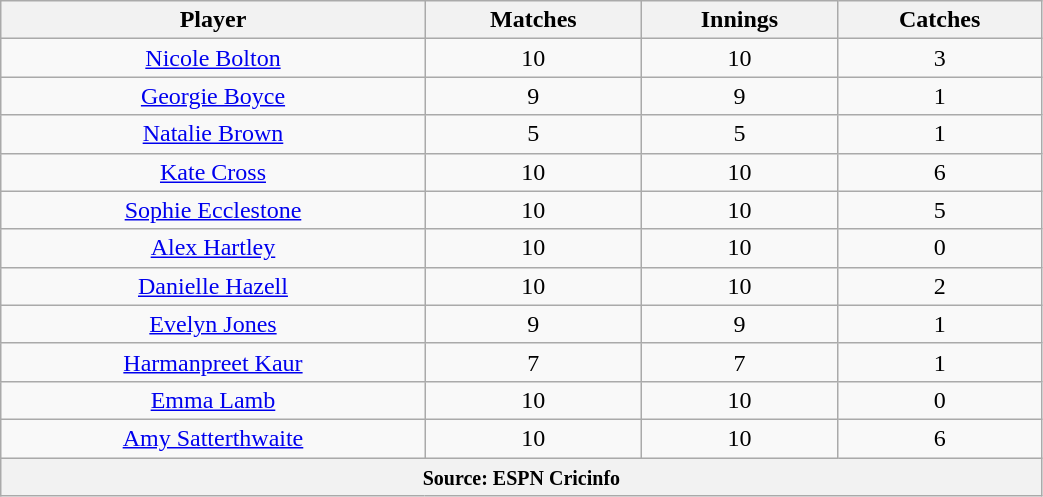<table class="wikitable" style="text-align:center; width:55%;">
<tr>
<th>Player</th>
<th>Matches</th>
<th>Innings</th>
<th>Catches</th>
</tr>
<tr>
<td><a href='#'>Nicole Bolton</a></td>
<td>10</td>
<td>10</td>
<td>3</td>
</tr>
<tr>
<td><a href='#'>Georgie Boyce</a></td>
<td>9</td>
<td>9</td>
<td>1</td>
</tr>
<tr>
<td><a href='#'>Natalie Brown</a></td>
<td>5</td>
<td>5</td>
<td>1</td>
</tr>
<tr>
<td><a href='#'>Kate Cross</a></td>
<td>10</td>
<td>10</td>
<td>6</td>
</tr>
<tr>
<td><a href='#'>Sophie Ecclestone</a></td>
<td>10</td>
<td>10</td>
<td>5</td>
</tr>
<tr>
<td><a href='#'>Alex Hartley</a></td>
<td>10</td>
<td>10</td>
<td>0</td>
</tr>
<tr>
<td><a href='#'>Danielle Hazell</a></td>
<td>10</td>
<td>10</td>
<td>2</td>
</tr>
<tr>
<td><a href='#'>Evelyn Jones</a></td>
<td>9</td>
<td>9</td>
<td>1</td>
</tr>
<tr>
<td><a href='#'>Harmanpreet Kaur</a></td>
<td>7</td>
<td>7</td>
<td>1</td>
</tr>
<tr>
<td><a href='#'>Emma Lamb</a></td>
<td>10</td>
<td>10</td>
<td>0</td>
</tr>
<tr>
<td><a href='#'>Amy Satterthwaite</a></td>
<td>10</td>
<td>10</td>
<td>6</td>
</tr>
<tr>
<th colspan="4"><small>Source: ESPN Cricinfo </small></th>
</tr>
</table>
